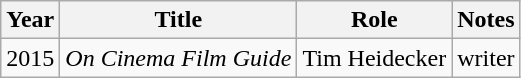<table class="wikitable sortable">
<tr>
<th>Year</th>
<th>Title</th>
<th>Role</th>
<th>Notes</th>
</tr>
<tr>
<td>2015</td>
<td><em>On Cinema Film Guide</em></td>
<td>Tim Heidecker</td>
<td>writer</td>
</tr>
</table>
